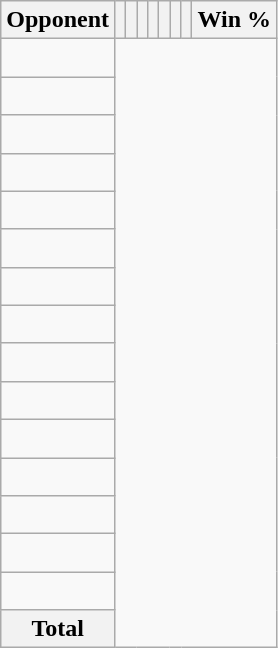<table class="wikitable sortable collapsible collapsed" style="text-align: center;">
<tr>
<th>Opponent</th>
<th></th>
<th></th>
<th></th>
<th></th>
<th></th>
<th></th>
<th></th>
<th>Win %</th>
</tr>
<tr>
<td align="left"><br></td>
</tr>
<tr>
<td align="left"><br></td>
</tr>
<tr>
<td align="left"><br></td>
</tr>
<tr>
<td align="left"><br></td>
</tr>
<tr>
<td align="left"><br></td>
</tr>
<tr>
<td align="left"><br></td>
</tr>
<tr>
<td align="left"><br></td>
</tr>
<tr>
<td align="left"><br></td>
</tr>
<tr>
<td align="left"><br></td>
</tr>
<tr>
<td align="left"><br></td>
</tr>
<tr>
<td align="left"><br></td>
</tr>
<tr>
<td align="left"><br></td>
</tr>
<tr>
<td align="left"><br></td>
</tr>
<tr>
<td align="left"><br></td>
</tr>
<tr>
<td align="left"><br></td>
</tr>
<tr class="sortbottom">
<th>Total<br></th>
</tr>
</table>
